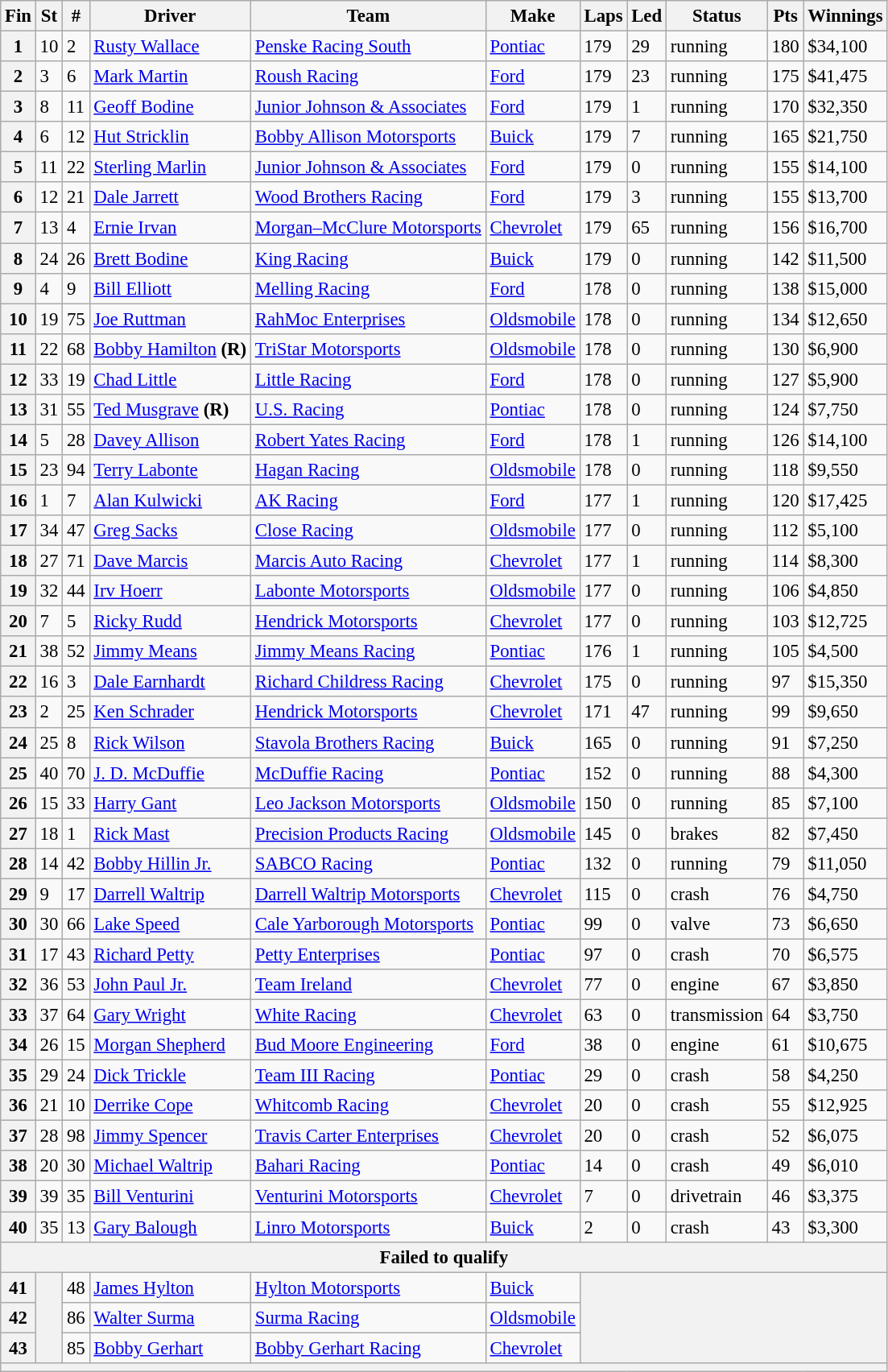<table class="wikitable" style="font-size:95%">
<tr>
<th>Fin</th>
<th>St</th>
<th>#</th>
<th>Driver</th>
<th>Team</th>
<th>Make</th>
<th>Laps</th>
<th>Led</th>
<th>Status</th>
<th>Pts</th>
<th>Winnings</th>
</tr>
<tr>
<th>1</th>
<td>10</td>
<td>2</td>
<td><a href='#'>Rusty Wallace</a></td>
<td><a href='#'>Penske Racing South</a></td>
<td><a href='#'>Pontiac</a></td>
<td>179</td>
<td>29</td>
<td>running</td>
<td>180</td>
<td>$34,100</td>
</tr>
<tr>
<th>2</th>
<td>3</td>
<td>6</td>
<td><a href='#'>Mark Martin</a></td>
<td><a href='#'>Roush Racing</a></td>
<td><a href='#'>Ford</a></td>
<td>179</td>
<td>23</td>
<td>running</td>
<td>175</td>
<td>$41,475</td>
</tr>
<tr>
<th>3</th>
<td>8</td>
<td>11</td>
<td><a href='#'>Geoff Bodine</a></td>
<td><a href='#'>Junior Johnson & Associates</a></td>
<td><a href='#'>Ford</a></td>
<td>179</td>
<td>1</td>
<td>running</td>
<td>170</td>
<td>$32,350</td>
</tr>
<tr>
<th>4</th>
<td>6</td>
<td>12</td>
<td><a href='#'>Hut Stricklin</a></td>
<td><a href='#'>Bobby Allison Motorsports</a></td>
<td><a href='#'>Buick</a></td>
<td>179</td>
<td>7</td>
<td>running</td>
<td>165</td>
<td>$21,750</td>
</tr>
<tr>
<th>5</th>
<td>11</td>
<td>22</td>
<td><a href='#'>Sterling Marlin</a></td>
<td><a href='#'>Junior Johnson & Associates</a></td>
<td><a href='#'>Ford</a></td>
<td>179</td>
<td>0</td>
<td>running</td>
<td>155</td>
<td>$14,100</td>
</tr>
<tr>
<th>6</th>
<td>12</td>
<td>21</td>
<td><a href='#'>Dale Jarrett</a></td>
<td><a href='#'>Wood Brothers Racing</a></td>
<td><a href='#'>Ford</a></td>
<td>179</td>
<td>3</td>
<td>running</td>
<td>155</td>
<td>$13,700</td>
</tr>
<tr>
<th>7</th>
<td>13</td>
<td>4</td>
<td><a href='#'>Ernie Irvan</a></td>
<td><a href='#'>Morgan–McClure Motorsports</a></td>
<td><a href='#'>Chevrolet</a></td>
<td>179</td>
<td>65</td>
<td>running</td>
<td>156</td>
<td>$16,700</td>
</tr>
<tr>
<th>8</th>
<td>24</td>
<td>26</td>
<td><a href='#'>Brett Bodine</a></td>
<td><a href='#'>King Racing</a></td>
<td><a href='#'>Buick</a></td>
<td>179</td>
<td>0</td>
<td>running</td>
<td>142</td>
<td>$11,500</td>
</tr>
<tr>
<th>9</th>
<td>4</td>
<td>9</td>
<td><a href='#'>Bill Elliott</a></td>
<td><a href='#'>Melling Racing</a></td>
<td><a href='#'>Ford</a></td>
<td>178</td>
<td>0</td>
<td>running</td>
<td>138</td>
<td>$15,000</td>
</tr>
<tr>
<th>10</th>
<td>19</td>
<td>75</td>
<td><a href='#'>Joe Ruttman</a></td>
<td><a href='#'>RahMoc Enterprises</a></td>
<td><a href='#'>Oldsmobile</a></td>
<td>178</td>
<td>0</td>
<td>running</td>
<td>134</td>
<td>$12,650</td>
</tr>
<tr>
<th>11</th>
<td>22</td>
<td>68</td>
<td><a href='#'>Bobby Hamilton</a> <strong>(R)</strong></td>
<td><a href='#'>TriStar Motorsports</a></td>
<td><a href='#'>Oldsmobile</a></td>
<td>178</td>
<td>0</td>
<td>running</td>
<td>130</td>
<td>$6,900</td>
</tr>
<tr>
<th>12</th>
<td>33</td>
<td>19</td>
<td><a href='#'>Chad Little</a></td>
<td><a href='#'>Little Racing</a></td>
<td><a href='#'>Ford</a></td>
<td>178</td>
<td>0</td>
<td>running</td>
<td>127</td>
<td>$5,900</td>
</tr>
<tr>
<th>13</th>
<td>31</td>
<td>55</td>
<td><a href='#'>Ted Musgrave</a> <strong>(R)</strong></td>
<td><a href='#'>U.S. Racing</a></td>
<td><a href='#'>Pontiac</a></td>
<td>178</td>
<td>0</td>
<td>running</td>
<td>124</td>
<td>$7,750</td>
</tr>
<tr>
<th>14</th>
<td>5</td>
<td>28</td>
<td><a href='#'>Davey Allison</a></td>
<td><a href='#'>Robert Yates Racing</a></td>
<td><a href='#'>Ford</a></td>
<td>178</td>
<td>1</td>
<td>running</td>
<td>126</td>
<td>$14,100</td>
</tr>
<tr>
<th>15</th>
<td>23</td>
<td>94</td>
<td><a href='#'>Terry Labonte</a></td>
<td><a href='#'>Hagan Racing</a></td>
<td><a href='#'>Oldsmobile</a></td>
<td>178</td>
<td>0</td>
<td>running</td>
<td>118</td>
<td>$9,550</td>
</tr>
<tr>
<th>16</th>
<td>1</td>
<td>7</td>
<td><a href='#'>Alan Kulwicki</a></td>
<td><a href='#'>AK Racing</a></td>
<td><a href='#'>Ford</a></td>
<td>177</td>
<td>1</td>
<td>running</td>
<td>120</td>
<td>$17,425</td>
</tr>
<tr>
<th>17</th>
<td>34</td>
<td>47</td>
<td><a href='#'>Greg Sacks</a></td>
<td><a href='#'>Close Racing</a></td>
<td><a href='#'>Oldsmobile</a></td>
<td>177</td>
<td>0</td>
<td>running</td>
<td>112</td>
<td>$5,100</td>
</tr>
<tr>
<th>18</th>
<td>27</td>
<td>71</td>
<td><a href='#'>Dave Marcis</a></td>
<td><a href='#'>Marcis Auto Racing</a></td>
<td><a href='#'>Chevrolet</a></td>
<td>177</td>
<td>1</td>
<td>running</td>
<td>114</td>
<td>$8,300</td>
</tr>
<tr>
<th>19</th>
<td>32</td>
<td>44</td>
<td><a href='#'>Irv Hoerr</a></td>
<td><a href='#'>Labonte Motorsports</a></td>
<td><a href='#'>Oldsmobile</a></td>
<td>177</td>
<td>0</td>
<td>running</td>
<td>106</td>
<td>$4,850</td>
</tr>
<tr>
<th>20</th>
<td>7</td>
<td>5</td>
<td><a href='#'>Ricky Rudd</a></td>
<td><a href='#'>Hendrick Motorsports</a></td>
<td><a href='#'>Chevrolet</a></td>
<td>177</td>
<td>0</td>
<td>running</td>
<td>103</td>
<td>$12,725</td>
</tr>
<tr>
<th>21</th>
<td>38</td>
<td>52</td>
<td><a href='#'>Jimmy Means</a></td>
<td><a href='#'>Jimmy Means Racing</a></td>
<td><a href='#'>Pontiac</a></td>
<td>176</td>
<td>1</td>
<td>running</td>
<td>105</td>
<td>$4,500</td>
</tr>
<tr>
<th>22</th>
<td>16</td>
<td>3</td>
<td><a href='#'>Dale Earnhardt</a></td>
<td><a href='#'>Richard Childress Racing</a></td>
<td><a href='#'>Chevrolet</a></td>
<td>175</td>
<td>0</td>
<td>running</td>
<td>97</td>
<td>$15,350</td>
</tr>
<tr>
<th>23</th>
<td>2</td>
<td>25</td>
<td><a href='#'>Ken Schrader</a></td>
<td><a href='#'>Hendrick Motorsports</a></td>
<td><a href='#'>Chevrolet</a></td>
<td>171</td>
<td>47</td>
<td>running</td>
<td>99</td>
<td>$9,650</td>
</tr>
<tr>
<th>24</th>
<td>25</td>
<td>8</td>
<td><a href='#'>Rick Wilson</a></td>
<td><a href='#'>Stavola Brothers Racing</a></td>
<td><a href='#'>Buick</a></td>
<td>165</td>
<td>0</td>
<td>running</td>
<td>91</td>
<td>$7,250</td>
</tr>
<tr>
<th>25</th>
<td>40</td>
<td>70</td>
<td><a href='#'>J. D. McDuffie</a></td>
<td><a href='#'>McDuffie Racing</a></td>
<td><a href='#'>Pontiac</a></td>
<td>152</td>
<td>0</td>
<td>running</td>
<td>88</td>
<td>$4,300</td>
</tr>
<tr>
<th>26</th>
<td>15</td>
<td>33</td>
<td><a href='#'>Harry Gant</a></td>
<td><a href='#'>Leo Jackson Motorsports</a></td>
<td><a href='#'>Oldsmobile</a></td>
<td>150</td>
<td>0</td>
<td>running</td>
<td>85</td>
<td>$7,100</td>
</tr>
<tr>
<th>27</th>
<td>18</td>
<td>1</td>
<td><a href='#'>Rick Mast</a></td>
<td><a href='#'>Precision Products Racing</a></td>
<td><a href='#'>Oldsmobile</a></td>
<td>145</td>
<td>0</td>
<td>brakes</td>
<td>82</td>
<td>$7,450</td>
</tr>
<tr>
<th>28</th>
<td>14</td>
<td>42</td>
<td><a href='#'>Bobby Hillin Jr.</a></td>
<td><a href='#'>SABCO Racing</a></td>
<td><a href='#'>Pontiac</a></td>
<td>132</td>
<td>0</td>
<td>running</td>
<td>79</td>
<td>$11,050</td>
</tr>
<tr>
<th>29</th>
<td>9</td>
<td>17</td>
<td><a href='#'>Darrell Waltrip</a></td>
<td><a href='#'>Darrell Waltrip Motorsports</a></td>
<td><a href='#'>Chevrolet</a></td>
<td>115</td>
<td>0</td>
<td>crash</td>
<td>76</td>
<td>$4,750</td>
</tr>
<tr>
<th>30</th>
<td>30</td>
<td>66</td>
<td><a href='#'>Lake Speed</a></td>
<td><a href='#'>Cale Yarborough Motorsports</a></td>
<td><a href='#'>Pontiac</a></td>
<td>99</td>
<td>0</td>
<td>valve</td>
<td>73</td>
<td>$6,650</td>
</tr>
<tr>
<th>31</th>
<td>17</td>
<td>43</td>
<td><a href='#'>Richard Petty</a></td>
<td><a href='#'>Petty Enterprises</a></td>
<td><a href='#'>Pontiac</a></td>
<td>97</td>
<td>0</td>
<td>crash</td>
<td>70</td>
<td>$6,575</td>
</tr>
<tr>
<th>32</th>
<td>36</td>
<td>53</td>
<td><a href='#'>John Paul Jr.</a></td>
<td><a href='#'>Team Ireland</a></td>
<td><a href='#'>Chevrolet</a></td>
<td>77</td>
<td>0</td>
<td>engine</td>
<td>67</td>
<td>$3,850</td>
</tr>
<tr>
<th>33</th>
<td>37</td>
<td>64</td>
<td><a href='#'>Gary Wright</a></td>
<td><a href='#'>White Racing</a></td>
<td><a href='#'>Chevrolet</a></td>
<td>63</td>
<td>0</td>
<td>transmission</td>
<td>64</td>
<td>$3,750</td>
</tr>
<tr>
<th>34</th>
<td>26</td>
<td>15</td>
<td><a href='#'>Morgan Shepherd</a></td>
<td><a href='#'>Bud Moore Engineering</a></td>
<td><a href='#'>Ford</a></td>
<td>38</td>
<td>0</td>
<td>engine</td>
<td>61</td>
<td>$10,675</td>
</tr>
<tr>
<th>35</th>
<td>29</td>
<td>24</td>
<td><a href='#'>Dick Trickle</a></td>
<td><a href='#'>Team III Racing</a></td>
<td><a href='#'>Pontiac</a></td>
<td>29</td>
<td>0</td>
<td>crash</td>
<td>58</td>
<td>$4,250</td>
</tr>
<tr>
<th>36</th>
<td>21</td>
<td>10</td>
<td><a href='#'>Derrike Cope</a></td>
<td><a href='#'>Whitcomb Racing</a></td>
<td><a href='#'>Chevrolet</a></td>
<td>20</td>
<td>0</td>
<td>crash</td>
<td>55</td>
<td>$12,925</td>
</tr>
<tr>
<th>37</th>
<td>28</td>
<td>98</td>
<td><a href='#'>Jimmy Spencer</a></td>
<td><a href='#'>Travis Carter Enterprises</a></td>
<td><a href='#'>Chevrolet</a></td>
<td>20</td>
<td>0</td>
<td>crash</td>
<td>52</td>
<td>$6,075</td>
</tr>
<tr>
<th>38</th>
<td>20</td>
<td>30</td>
<td><a href='#'>Michael Waltrip</a></td>
<td><a href='#'>Bahari Racing</a></td>
<td><a href='#'>Pontiac</a></td>
<td>14</td>
<td>0</td>
<td>crash</td>
<td>49</td>
<td>$6,010</td>
</tr>
<tr>
<th>39</th>
<td>39</td>
<td>35</td>
<td><a href='#'>Bill Venturini</a></td>
<td><a href='#'>Venturini Motorsports</a></td>
<td><a href='#'>Chevrolet</a></td>
<td>7</td>
<td>0</td>
<td>drivetrain</td>
<td>46</td>
<td>$3,375</td>
</tr>
<tr>
<th>40</th>
<td>35</td>
<td>13</td>
<td><a href='#'>Gary Balough</a></td>
<td><a href='#'>Linro Motorsports</a></td>
<td><a href='#'>Buick</a></td>
<td>2</td>
<td>0</td>
<td>crash</td>
<td>43</td>
<td>$3,300</td>
</tr>
<tr>
<th colspan="11">Failed to qualify</th>
</tr>
<tr>
<th>41</th>
<th rowspan="3"></th>
<td>48</td>
<td><a href='#'>James Hylton</a></td>
<td><a href='#'>Hylton Motorsports</a></td>
<td><a href='#'>Buick</a></td>
<th colspan="5" rowspan="3"></th>
</tr>
<tr>
<th>42</th>
<td>86</td>
<td><a href='#'>Walter Surma</a></td>
<td><a href='#'>Surma Racing</a></td>
<td><a href='#'>Oldsmobile</a></td>
</tr>
<tr>
<th>43</th>
<td>85</td>
<td><a href='#'>Bobby Gerhart</a></td>
<td><a href='#'>Bobby Gerhart Racing</a></td>
<td><a href='#'>Chevrolet</a></td>
</tr>
<tr>
<th colspan="11"></th>
</tr>
</table>
